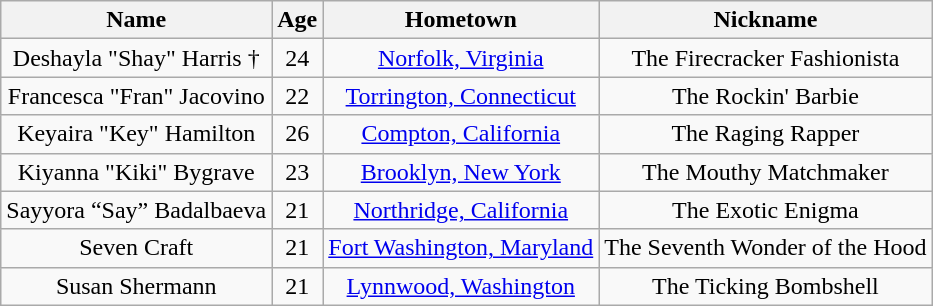<table class="wikitable sortable plainrowheaders" style="text-align:center;">
<tr>
<th scope="col">Name</th>
<th scope="col">Age</th>
<th scope="col">Hometown</th>
<th scope="col">Nickname</th>
</tr>
<tr>
<td>Deshayla "Shay" Harris †</td>
<td>24</td>
<td><a href='#'>Norfolk, Virginia</a></td>
<td>The Firecracker Fashionista</td>
</tr>
<tr>
<td>Francesca "Fran" Jacovino</td>
<td>22</td>
<td><a href='#'>Torrington, Connecticut</a></td>
<td>The Rockin' Barbie</td>
</tr>
<tr>
<td>Keyaira "Key" Hamilton</td>
<td>26</td>
<td><a href='#'>Compton, California</a></td>
<td>The Raging Rapper</td>
</tr>
<tr>
<td>Kiyanna "Kiki" Bygrave</td>
<td>23</td>
<td><a href='#'>Brooklyn, New York</a></td>
<td>The Mouthy Matchmaker</td>
</tr>
<tr>
<td>Sayyora “Say” Badalbaeva</td>
<td>21</td>
<td><a href='#'>Northridge, California</a></td>
<td>The Exotic Enigma</td>
</tr>
<tr>
<td>Seven Craft</td>
<td>21</td>
<td {{nowrap><a href='#'>Fort Washington, Maryland</a></td>
<td>The Seventh Wonder of the Hood</td>
</tr>
<tr>
<td>Susan Shermann</td>
<td>21</td>
<td><a href='#'>Lynnwood, Washington</a></td>
<td>The Ticking Bombshell</td>
</tr>
</table>
